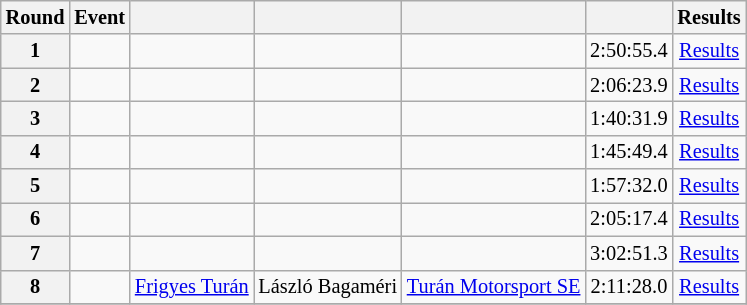<table class="wikitable" style="font-size:85%;">
<tr>
<th>Round</th>
<th>Event</th>
<th></th>
<th></th>
<th></th>
<th></th>
<th>Results</th>
</tr>
<tr>
<th>1</th>
<td></td>
<td></td>
<td></td>
<td></td>
<td align="center">2:50:55.4</td>
<td align="center"><a href='#'>Results</a></td>
</tr>
<tr>
<th>2</th>
<td></td>
<td></td>
<td></td>
<td></td>
<td align="center">2:06:23.9</td>
<td align="center"><a href='#'>Results</a></td>
</tr>
<tr>
<th>3</th>
<td></td>
<td></td>
<td></td>
<td></td>
<td align="center">1:40:31.9</td>
<td align="center"><a href='#'>Results</a></td>
</tr>
<tr>
<th>4</th>
<td></td>
<td></td>
<td></td>
<td></td>
<td align="center">1:45:49.4</td>
<td align="center"><a href='#'>Results</a></td>
</tr>
<tr>
<th>5</th>
<td></td>
<td></td>
<td></td>
<td></td>
<td align="center">1:57:32.0</td>
<td align="center"><a href='#'>Results</a></td>
</tr>
<tr>
<th>6</th>
<td></td>
<td></td>
<td></td>
<td></td>
<td align="center">2:05:17.4</td>
<td align="center"><a href='#'>Results</a></td>
</tr>
<tr>
<th>7</th>
<td></td>
<td></td>
<td></td>
<td></td>
<td align="center">3:02:51.3</td>
<td align="center"><a href='#'>Results</a></td>
</tr>
<tr>
<th>8</th>
<td></td>
<td> <a href='#'>Frigyes Turán</a></td>
<td> László Bagaméri</td>
<td> <a href='#'>Turán Motorsport SE</a></td>
<td align="center">2:11:28.0</td>
<td align="center"><a href='#'>Results</a></td>
</tr>
<tr>
</tr>
</table>
